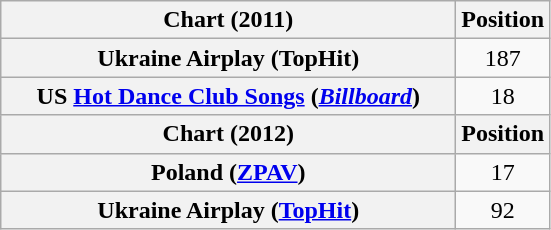<table class="wikitable sortable plainrowheaders" style="text-align:center;">
<tr>
<th scope="col" style="width:18.5em;">Chart (2011)</th>
<th scope="col">Position</th>
</tr>
<tr>
<th scope="row">Ukraine Airplay (TopHit)</th>
<td>187</td>
</tr>
<tr>
<th scope="row">US <a href='#'>Hot Dance Club Songs</a> (<em><a href='#'>Billboard</a></em>)</th>
<td>18</td>
</tr>
<tr>
<th scope="col" style="width:18.5em;">Chart (2012)</th>
<th scope="col">Position</th>
</tr>
<tr>
<th scope="row">Poland (<a href='#'>ZPAV</a>)</th>
<td style="text-align:center;">17</td>
</tr>
<tr>
<th scope="row">Ukraine Airplay (<a href='#'>TopHit</a>)</th>
<td style="text-align:center;">92</td>
</tr>
</table>
